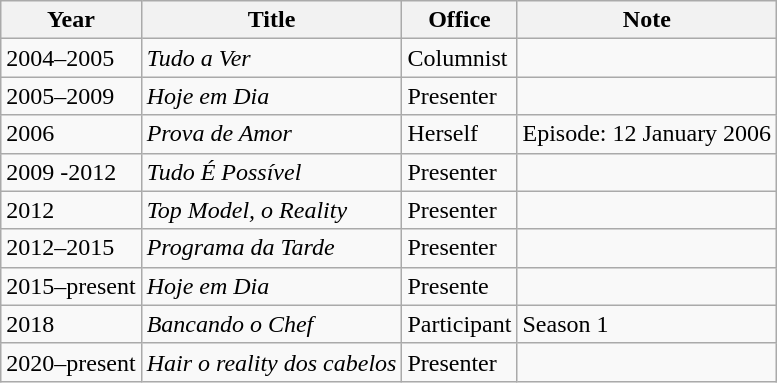<table class="wikitable">
<tr>
<th>Year</th>
<th>Title</th>
<th>Office</th>
<th>Note</th>
</tr>
<tr>
<td>2004–2005</td>
<td><em>Tudo a Ver</em></td>
<td>Columnist</td>
<td></td>
</tr>
<tr>
<td>2005–2009</td>
<td><em>Hoje em Dia</em></td>
<td>Presenter</td>
<td></td>
</tr>
<tr>
<td>2006</td>
<td><em>Prova de Amor</em></td>
<td>Herself</td>
<td>Episode: 12 January 2006</td>
</tr>
<tr>
<td>2009 -2012</td>
<td><em>Tudo É Possível</em></td>
<td>Presenter</td>
<td></td>
</tr>
<tr>
<td>2012</td>
<td><em>Top Model, o Reality</em></td>
<td>Presenter</td>
<td></td>
</tr>
<tr>
<td>2012–2015</td>
<td><em>Programa da Tarde</em></td>
<td>Presenter</td>
<td></td>
</tr>
<tr>
<td>2015–present</td>
<td><em>Hoje em Dia</em></td>
<td>Presente</td>
<td></td>
</tr>
<tr>
<td>2018</td>
<td><em>Bancando o Chef</em></td>
<td>Participant</td>
<td>Season 1</td>
</tr>
<tr>
<td>2020–present</td>
<td><em>Hair o reality dos cabelos</em></td>
<td>Presenter</td>
<td></td>
</tr>
</table>
